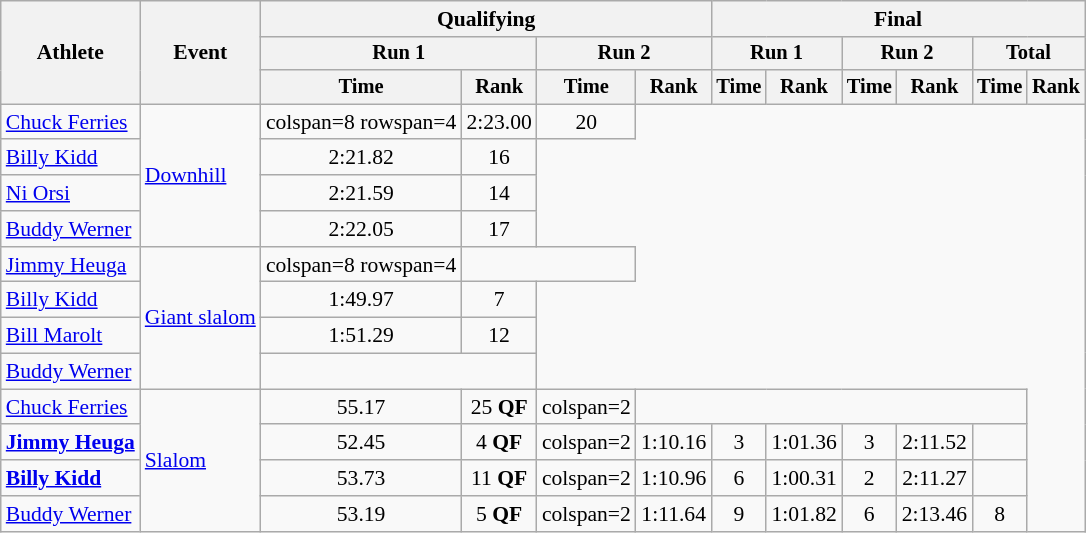<table class=wikitable style=font-size:90%;text-align:center>
<tr>
<th rowspan=3>Athlete</th>
<th rowspan=3>Event</th>
<th colspan=4>Qualifying</th>
<th colspan=6>Final</th>
</tr>
<tr style=font-size:95%>
<th colspan=2>Run 1</th>
<th colspan=2>Run 2</th>
<th colspan=2>Run 1</th>
<th colspan=2>Run 2</th>
<th colspan=2>Total</th>
</tr>
<tr style=font-size:95%>
<th>Time</th>
<th>Rank</th>
<th>Time</th>
<th>Rank</th>
<th>Time</th>
<th>Rank</th>
<th>Time</th>
<th>Rank</th>
<th>Time</th>
<th>Rank</th>
</tr>
<tr>
<td align=left><a href='#'>Chuck Ferries</a></td>
<td align=left rowspan=4><a href='#'>Downhill</a></td>
<td>colspan=8 rowspan=4 </td>
<td>2:23.00</td>
<td>20</td>
</tr>
<tr>
<td align=left><a href='#'>Billy Kidd</a></td>
<td>2:21.82</td>
<td>16</td>
</tr>
<tr>
<td align=left><a href='#'>Ni Orsi</a></td>
<td>2:21.59</td>
<td>14</td>
</tr>
<tr>
<td align=left><a href='#'>Buddy Werner</a></td>
<td>2:22.05</td>
<td>17</td>
</tr>
<tr>
<td align=left><a href='#'>Jimmy Heuga</a></td>
<td align=left rowspan=4><a href='#'>Giant slalom</a></td>
<td>colspan=8 rowspan=4 </td>
<td colspan=2></td>
</tr>
<tr>
<td align=left><a href='#'>Billy Kidd</a></td>
<td>1:49.97</td>
<td>7</td>
</tr>
<tr>
<td align=left><a href='#'>Bill Marolt</a></td>
<td>1:51.29</td>
<td>12</td>
</tr>
<tr>
<td align=left><a href='#'>Buddy Werner</a></td>
<td colspan=2></td>
</tr>
<tr>
<td align=left><a href='#'>Chuck Ferries</a></td>
<td align=left rowspan=4><a href='#'>Slalom</a></td>
<td>55.17</td>
<td>25 <strong>QF</strong></td>
<td>colspan=2 </td>
<td colspan=6></td>
</tr>
<tr>
<td align=left><strong><a href='#'>Jimmy Heuga</a></strong></td>
<td>52.45</td>
<td>4 <strong>QF</strong></td>
<td>colspan=2 </td>
<td>1:10.16</td>
<td>3</td>
<td>1:01.36</td>
<td>3</td>
<td>2:11.52</td>
<td></td>
</tr>
<tr>
<td align=left><strong><a href='#'>Billy Kidd</a></strong></td>
<td>53.73</td>
<td>11 <strong>QF</strong></td>
<td>colspan=2 </td>
<td>1:10.96</td>
<td>6</td>
<td>1:00.31</td>
<td>2</td>
<td>2:11.27</td>
<td></td>
</tr>
<tr>
<td align=left><a href='#'>Buddy Werner</a></td>
<td>53.19</td>
<td>5 <strong>QF</strong></td>
<td>colspan=2 </td>
<td>1:11.64</td>
<td>9</td>
<td>1:01.82</td>
<td>6</td>
<td>2:13.46</td>
<td>8</td>
</tr>
</table>
